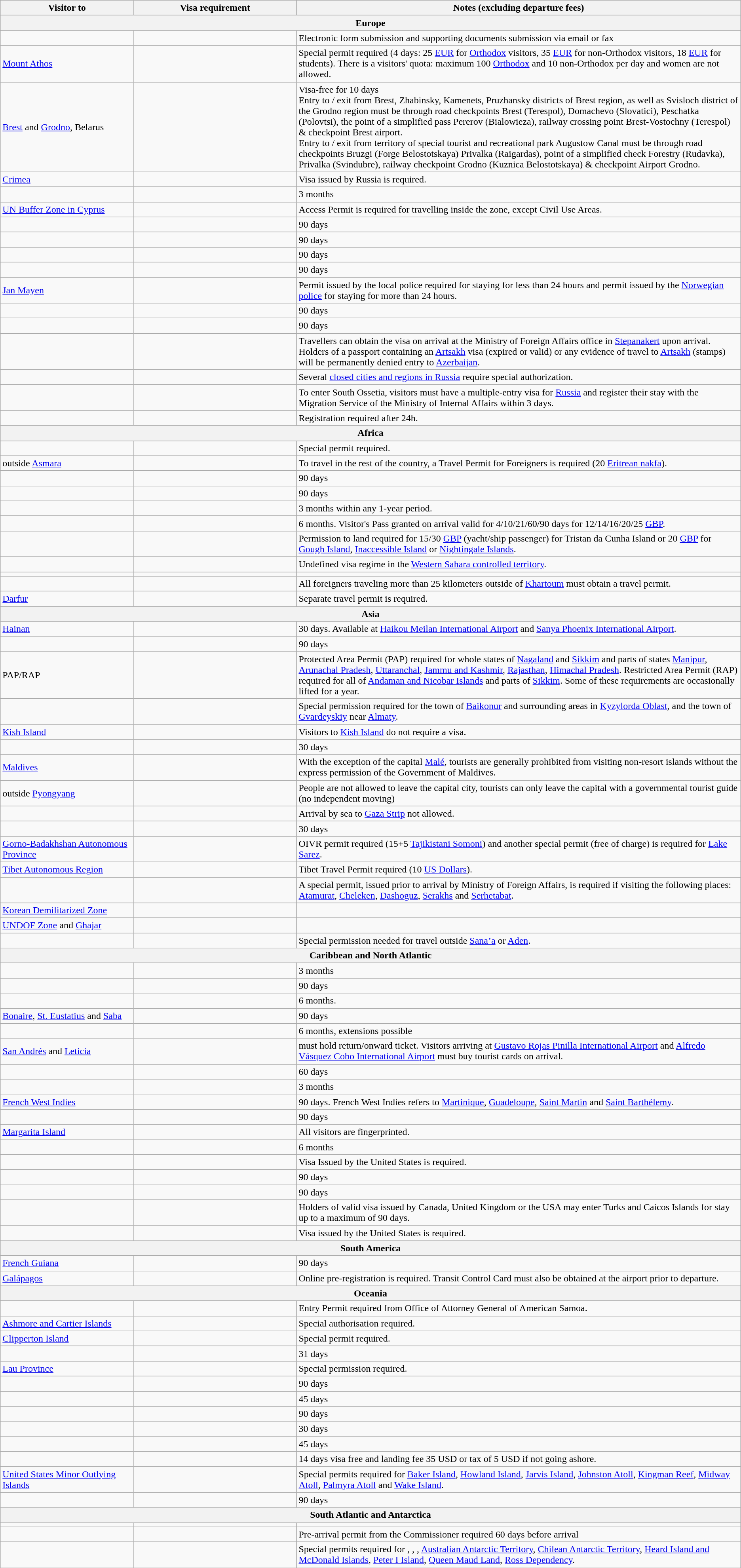<table class="wikitable sortable sticky-header" style="text-align: left; table-layout: fixed; ">
<tr>
<th style="width:18%;">Visitor to</th>
<th ! style="width:22%;">Visa requirement</th>
<th>Notes (excluding departure fees)</th>
</tr>
<tr>
<th colspan="3">Europe</th>
</tr>
<tr>
<td></td>
<td></td>
<td>Electronic form submission and supporting documents submission via email or fax</td>
</tr>
<tr>
<td> <a href='#'>Mount Athos</a></td>
<td></td>
<td>Special permit required (4 days: 25 <a href='#'>EUR</a> for <a href='#'>Orthodox</a> visitors, 35 <a href='#'>EUR</a> for non-Orthodox visitors, 18 <a href='#'>EUR</a> for students). There is a visitors' quota: maximum 100 <a href='#'>Orthodox</a> and 10 non-Orthodox per day and women are not allowed.</td>
</tr>
<tr>
<td> <a href='#'>Brest</a> and <a href='#'>Grodno</a>, Belarus</td>
<td></td>
<td>Visa-free for 10 days<br>Entry to / exit from Brest, Zhabinsky, Kamenets, Pruzhansky districts of Brest region, as well as Svisloch district of the Grodno region must be through road checkpoints Brest (Terespol), Domachevo (Slovatici), Peschatka (Polovtsi), the point of a simplified pass Pererov (Bialowieza), railway crossing point Brest-Vostochny (Terespol) & checkpoint Brest airport.<br>Entry to / exit from territory of special tourist and recreational park Augustow Canal must be through road checkpoints Bruzgi (Forge Belostotskaya) Privalka (Raigardas), point of a simplified check Forestry (Rudavka), Privalka (Svindubre), railway checkpoint Grodno (Kuznica Belostotskaya) & checkpoint Airport Grodno.</td>
</tr>
<tr>
<td> <a href='#'>Crimea</a></td>
<td></td>
<td>Visa issued by Russia is required.</td>
</tr>
<tr>
<td></td>
<td></td>
<td>3 months</td>
</tr>
<tr>
<td> <a href='#'>UN Buffer Zone in Cyprus</a></td>
<td></td>
<td>Access Permit is required for travelling inside the zone, except Civil Use Areas.</td>
</tr>
<tr>
<td></td>
<td></td>
<td>90 days</td>
</tr>
<tr>
<td></td>
<td></td>
<td>90 days</td>
</tr>
<tr>
<td></td>
<td></td>
<td>90 days</td>
</tr>
<tr>
<td></td>
<td></td>
<td>90 days</td>
</tr>
<tr>
<td> <a href='#'>Jan Mayen</a></td>
<td></td>
<td>Permit issued by the local police required for staying for less than 24 hours and permit issued by the <a href='#'>Norwegian police</a> for staying for more than 24 hours.</td>
</tr>
<tr>
<td></td>
<td></td>
<td>90 days</td>
</tr>
<tr>
<td></td>
<td></td>
<td>90 days</td>
</tr>
<tr>
<td></td>
<td></td>
<td>Travellers can obtain the visa on arrival at the Ministry of Foreign Affairs office in <a href='#'>Stepanakert</a> upon arrival. Holders of a passport containing an <a href='#'>Artsakh</a> visa (expired or valid) or any evidence of travel to <a href='#'>Artsakh</a> (stamps) will be permanently denied entry to <a href='#'>Azerbaijan</a>.</td>
</tr>
<tr>
<td></td>
<td></td>
<td>Several <a href='#'>closed cities and regions in Russia</a> require special authorization.</td>
</tr>
<tr>
<td></td>
<td></td>
<td>To enter South Ossetia, visitors must have a multiple-entry visa for <a href='#'>Russia</a> and register their stay with the Migration Service of the Ministry of Internal Affairs within 3 days.</td>
</tr>
<tr>
<td></td>
<td></td>
<td>Registration required after 24h.</td>
</tr>
<tr>
<th colspan="3">Africa</th>
</tr>
<tr>
<td></td>
<td></td>
<td>Special permit required.</td>
</tr>
<tr>
<td> outside <a href='#'>Asmara</a></td>
<td></td>
<td>To travel in the rest of the country, a Travel Permit for Foreigners is required (20 <a href='#'>Eritrean nakfa</a>).</td>
</tr>
<tr>
<td></td>
<td></td>
<td>90 days</td>
</tr>
<tr>
<td></td>
<td></td>
<td>90 days</td>
</tr>
<tr>
<td></td>
<td></td>
<td>3 months within any 1-year period.</td>
</tr>
<tr>
<td></td>
<td></td>
<td>6 months. Visitor's Pass granted on arrival valid for 4/10/21/60/90 days for 12/14/16/20/25 <a href='#'>GBP</a>.</td>
</tr>
<tr>
<td></td>
<td></td>
<td>Permission to land required for 15/30 <a href='#'>GBP</a> (yacht/ship passenger) for Tristan da Cunha Island or 20 <a href='#'>GBP</a> for <a href='#'>Gough Island</a>, <a href='#'>Inaccessible Island</a> or <a href='#'>Nightingale Islands</a>.</td>
</tr>
<tr>
<td></td>
<td></td>
<td>Undefined visa regime in the <a href='#'>Western Sahara controlled territory</a>.</td>
</tr>
<tr>
<td></td>
<td></td>
<td></td>
</tr>
<tr>
<td></td>
<td></td>
<td>All foreigners traveling more than 25 kilometers outside of <a href='#'>Khartoum</a> must obtain a travel permit.</td>
</tr>
<tr>
<td> <a href='#'>Darfur</a></td>
<td></td>
<td>Separate travel permit is required.</td>
</tr>
<tr>
<th colspan="3">Asia</th>
</tr>
<tr>
<td> <a href='#'>Hainan</a></td>
<td></td>
<td>30 days. Available at <a href='#'>Haikou Meilan International Airport</a> and <a href='#'>Sanya Phoenix International Airport</a>.</td>
</tr>
<tr>
<td></td>
<td></td>
<td>90 days</td>
</tr>
<tr>
<td> PAP/RAP</td>
<td></td>
<td>Protected Area Permit (PAP) required for whole states of <a href='#'>Nagaland</a> and <a href='#'>Sikkim</a> and parts of states <a href='#'>Manipur</a>, <a href='#'>Arunachal Pradesh</a>, <a href='#'>Uttaranchal</a>, <a href='#'>Jammu and Kashmir</a>, <a href='#'>Rajasthan</a>, <a href='#'>Himachal Pradesh</a>. Restricted Area Permit (RAP) required for all of <a href='#'>Andaman and Nicobar Islands</a> and parts of <a href='#'>Sikkim</a>. Some of these requirements are occasionally lifted for a year.</td>
</tr>
<tr>
<td></td>
<td></td>
<td>Special permission required for the town of <a href='#'>Baikonur</a> and surrounding areas in <a href='#'>Kyzylorda Oblast</a>, and the town of <a href='#'>Gvardeyskiy</a> near <a href='#'>Almaty</a>.</td>
</tr>
<tr>
<td> <a href='#'>Kish Island</a></td>
<td></td>
<td>Visitors to <a href='#'>Kish Island</a> do not require a visa.</td>
</tr>
<tr>
<td></td>
<td></td>
<td>30 days</td>
</tr>
<tr>
<td> <a href='#'>Maldives</a></td>
<td></td>
<td>With the exception of the capital <a href='#'>Malé</a>, tourists are generally prohibited from visiting non-resort islands without the express permission of the Government of Maldives.</td>
</tr>
<tr>
<td> outside <a href='#'>Pyongyang</a></td>
<td></td>
<td>People are not allowed to leave the capital city, tourists can only leave the capital with a governmental tourist guide (no independent moving)</td>
</tr>
<tr>
<td></td>
<td></td>
<td>Arrival by sea to <a href='#'>Gaza Strip</a> not allowed.</td>
</tr>
<tr>
<td></td>
<td></td>
<td>30 days</td>
</tr>
<tr>
<td> <a href='#'>Gorno-Badakhshan Autonomous Province</a></td>
<td></td>
<td>OIVR permit required (15+5 <a href='#'>Tajikistani Somoni</a>) and another special permit (free of charge) is required for <a href='#'>Lake Sarez</a>.</td>
</tr>
<tr>
<td> <a href='#'>Tibet Autonomous Region</a></td>
<td></td>
<td>Tibet Travel Permit required (10 <a href='#'>US Dollars</a>).</td>
</tr>
<tr>
<td></td>
<td></td>
<td>A special permit, issued prior to arrival by Ministry of Foreign Affairs, is required if visiting the following places: <a href='#'>Atamurat</a>, <a href='#'>Cheleken</a>, <a href='#'>Dashoguz</a>, <a href='#'>Serakhs</a> and <a href='#'>Serhetabat</a>.</td>
</tr>
<tr>
<td> <a href='#'>Korean Demilitarized Zone</a></td>
<td></td>
<td></td>
</tr>
<tr>
<td> <a href='#'>UNDOF Zone</a> and <a href='#'>Ghajar</a></td>
<td></td>
<td></td>
</tr>
<tr>
<td></td>
<td></td>
<td>Special permission needed for travel outside <a href='#'>Sana’a</a> or <a href='#'>Aden</a>.</td>
</tr>
<tr>
<th colspan="3">Caribbean and North Atlantic</th>
</tr>
<tr>
<td></td>
<td></td>
<td>3 months</td>
</tr>
<tr>
<td></td>
<td></td>
<td>90 days</td>
</tr>
<tr>
<td></td>
<td></td>
<td>6 months.</td>
</tr>
<tr>
<td> <a href='#'>Bonaire</a>, <a href='#'>St. Eustatius</a> and <a href='#'>Saba</a></td>
<td></td>
<td>90 days</td>
</tr>
<tr>
<td></td>
<td></td>
<td>6 months, extensions possible</td>
</tr>
<tr>
<td> <a href='#'>San Andrés</a> and <a href='#'>Leticia</a></td>
<td></td>
<td>must hold return/onward ticket. Visitors arriving at <a href='#'>Gustavo Rojas Pinilla International Airport</a> and <a href='#'>Alfredo Vásquez Cobo International Airport</a> must buy tourist cards on arrival.</td>
</tr>
<tr>
<td></td>
<td></td>
<td>60 days</td>
</tr>
<tr>
<td></td>
<td></td>
<td>3 months</td>
</tr>
<tr>
<td> <a href='#'>French West Indies</a></td>
<td></td>
<td>90 days. French West Indies refers to <a href='#'>Martinique</a>, <a href='#'>Guadeloupe</a>, <a href='#'>Saint Martin</a> and <a href='#'>Saint Barthélemy</a>.</td>
</tr>
<tr>
<td></td>
<td></td>
<td>90 days</td>
</tr>
<tr>
<td> <a href='#'>Margarita Island</a></td>
<td></td>
<td>All visitors are fingerprinted.</td>
</tr>
<tr>
<td></td>
<td></td>
<td>6 months</td>
</tr>
<tr>
<td></td>
<td></td>
<td>Visa Issued by the United States is required.</td>
</tr>
<tr>
<td></td>
<td></td>
<td>90 days</td>
</tr>
<tr>
<td></td>
<td></td>
<td>90 days</td>
</tr>
<tr>
<td></td>
<td></td>
<td>Holders of valid visa issued by Canada, United Kingdom or the USA may enter Turks and Caicos Islands for stay up to a maximum of 90 days.</td>
</tr>
<tr>
<td></td>
<td></td>
<td>Visa issued by the United States is required.</td>
</tr>
<tr>
<th colspan="3">South America</th>
</tr>
<tr>
<td> <a href='#'>French Guiana</a></td>
<td></td>
<td>90 days</td>
</tr>
<tr>
<td> <a href='#'>Galápagos</a></td>
<td></td>
<td>Online pre-registration is required. Transit Control Card must also be obtained at the airport prior to departure.</td>
</tr>
<tr>
<th colspan="3">Oceania</th>
</tr>
<tr>
<td></td>
<td></td>
<td>Entry Permit required from Office of Attorney General of American Samoa.</td>
</tr>
<tr>
<td> <a href='#'>Ashmore and Cartier Islands</a></td>
<td></td>
<td>Special authorisation required.</td>
</tr>
<tr>
<td> <a href='#'>Clipperton Island</a></td>
<td></td>
<td>Special permit required.</td>
</tr>
<tr>
<td></td>
<td></td>
<td>31 days</td>
</tr>
<tr>
<td> <a href='#'>Lau Province</a></td>
<td></td>
<td>Special permission required.</td>
</tr>
<tr>
<td></td>
<td></td>
<td>90 days</td>
</tr>
<tr>
<td></td>
<td></td>
<td>45 days</td>
</tr>
<tr>
<td></td>
<td></td>
<td>90 days</td>
</tr>
<tr>
<td></td>
<td></td>
<td>30 days</td>
</tr>
<tr>
<td></td>
<td></td>
<td>45 days</td>
</tr>
<tr>
<td></td>
<td></td>
<td>14 days visa free and landing fee 35 USD or tax of 5 USD if not going ashore.</td>
</tr>
<tr>
<td> <a href='#'>United States Minor Outlying Islands</a></td>
<td></td>
<td>Special permits required for <a href='#'>Baker Island</a>, <a href='#'>Howland Island</a>, <a href='#'>Jarvis Island</a>, <a href='#'>Johnston Atoll</a>, <a href='#'>Kingman Reef</a>, <a href='#'>Midway Atoll</a>, <a href='#'>Palmyra Atoll</a> and <a href='#'>Wake Island</a>.</td>
</tr>
<tr>
<td></td>
<td></td>
<td>90 days</td>
</tr>
<tr>
<th colspan="3">South Atlantic and Antarctica</th>
</tr>
<tr>
<td></td>
<td></td>
<td></td>
</tr>
<tr>
<td></td>
<td></td>
<td>Pre-arrival permit from the Commissioner required 60 days before arrival</td>
</tr>
<tr>
<td></td>
<td></td>
<td>Special permits required for , , ,  <a href='#'>Australian Antarctic Territory</a>,  <a href='#'>Chilean Antarctic Territory</a>,  <a href='#'>Heard Island and McDonald Islands</a>,  <a href='#'>Peter I Island</a>,  <a href='#'>Queen Maud Land</a>,  <a href='#'>Ross Dependency</a>.</td>
</tr>
</table>
